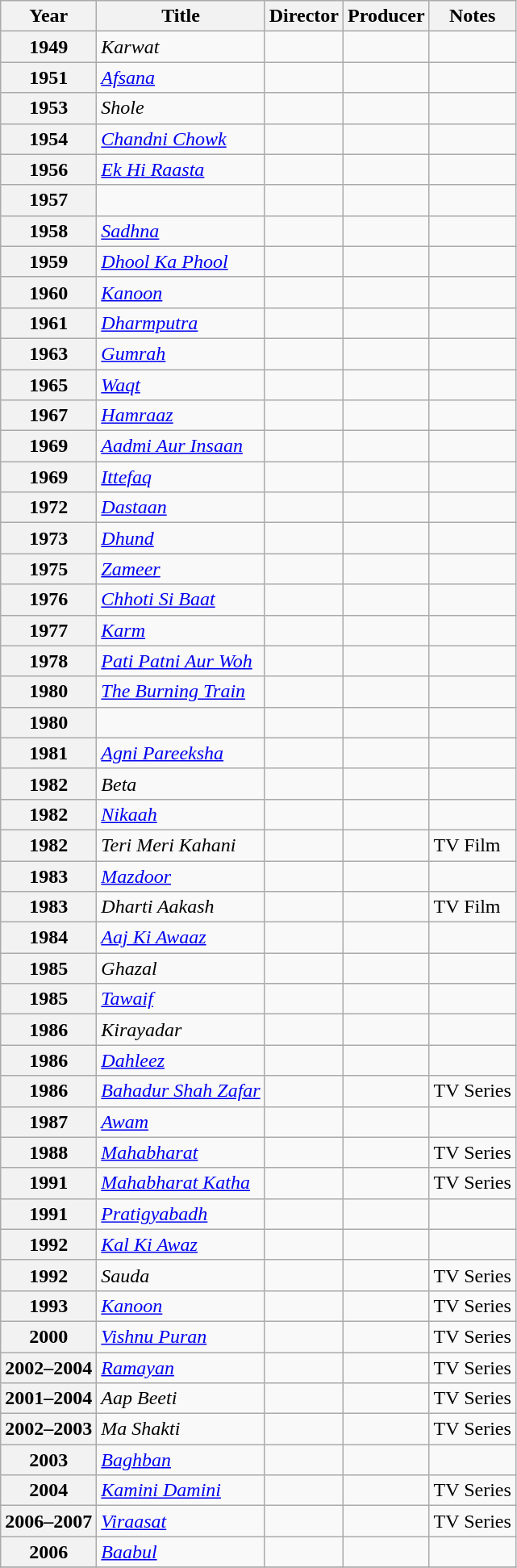<table class="wikitable plainrowheaders sortable">
<tr>
<th scope="col">Year</th>
<th scope="col">Title</th>
<th scope="col">Director</th>
<th scope="col">Producer</th>
<th scope="col" class="unsortable">Notes</th>
</tr>
<tr>
<th scope="row">1949</th>
<td><em>Karwat</em></td>
<td></td>
<td></td>
<td></td>
</tr>
<tr>
<th scope="row">1951</th>
<td><em><a href='#'>Afsana</a></em></td>
<td></td>
<td></td>
<td></td>
</tr>
<tr>
<th scope="row">1953</th>
<td><em>Shole</em></td>
<td></td>
<td></td>
<td></td>
</tr>
<tr>
<th scope="row">1954</th>
<td><em><a href='#'>Chandni Chowk</a></em></td>
<td></td>
<td></td>
<td></td>
</tr>
<tr>
<th scope="row">1956</th>
<td><em><a href='#'>Ek Hi Raasta</a></em></td>
<td></td>
<td></td>
<td></td>
</tr>
<tr>
<th scope="row">1957</th>
<td></td>
<td></td>
<td></td>
<td></td>
</tr>
<tr>
<th scope="row">1958</th>
<td><em> <a href='#'>Sadhna</a></em></td>
<td></td>
<td></td>
<td></td>
</tr>
<tr>
<th scope="row">1959</th>
<td><em><a href='#'>Dhool Ka Phool</a></em></td>
<td></td>
<td></td>
<td></td>
</tr>
<tr>
<th scope="row">1960</th>
<td><em><a href='#'>Kanoon</a></em></td>
<td></td>
<td></td>
<td></td>
</tr>
<tr>
<th scope="row">1961</th>
<td><em><a href='#'>Dharmputra</a></em></td>
<td></td>
<td></td>
<td></td>
</tr>
<tr>
<th scope="row">1963</th>
<td><em><a href='#'>Gumrah</a></em></td>
<td></td>
<td></td>
<td></td>
</tr>
<tr>
<th scope="row">1965</th>
<td><em><a href='#'>Waqt</a></em></td>
<td></td>
<td></td>
<td></td>
</tr>
<tr>
<th scope="row">1967</th>
<td><em><a href='#'>Hamraaz</a></em></td>
<td></td>
<td></td>
<td></td>
</tr>
<tr>
<th scope="row">1969</th>
<td><em><a href='#'>Aadmi Aur Insaan</a></em></td>
<td></td>
<td></td>
<td></td>
</tr>
<tr>
<th scope="row">1969</th>
<td><em><a href='#'>Ittefaq</a></em></td>
<td></td>
<td></td>
<td></td>
</tr>
<tr>
<th scope="row">1972</th>
<td><em><a href='#'>Dastaan</a></em></td>
<td></td>
<td></td>
<td></td>
</tr>
<tr>
<th scope="row">1973</th>
<td><em><a href='#'>Dhund</a></em></td>
<td></td>
<td></td>
<td></td>
</tr>
<tr>
<th scope="row">1975</th>
<td><em><a href='#'>Zameer</a></em></td>
<td></td>
<td></td>
<td></td>
</tr>
<tr>
<th scope="row">1976</th>
<td><em><a href='#'>Chhoti Si Baat</a></em></td>
<td></td>
<td></td>
<td></td>
</tr>
<tr>
<th scope="row">1977</th>
<td><em><a href='#'>Karm</a></em></td>
<td></td>
<td></td>
<td></td>
</tr>
<tr>
<th scope="row">1978</th>
<td><em><a href='#'>Pati Patni Aur Woh</a></em></td>
<td></td>
<td></td>
<td></td>
</tr>
<tr>
<th scope="row">1980</th>
<td><em><a href='#'>The Burning Train</a></em></td>
<td></td>
<td></td>
<td></td>
</tr>
<tr>
<th scope="row">1980</th>
<td></td>
<td></td>
<td></td>
<td></td>
</tr>
<tr>
<th scope="row">1981</th>
<td><em><a href='#'>Agni Pareeksha</a></em></td>
<td></td>
<td></td>
<td></td>
</tr>
<tr>
<th scope="row">1982</th>
<td><em>Beta</em></td>
<td></td>
<td></td>
<td></td>
</tr>
<tr>
<th scope="row">1982</th>
<td><em><a href='#'>Nikaah</a></em></td>
<td></td>
<td></td>
<td></td>
</tr>
<tr>
<th scope="row">1982</th>
<td><em>Teri Meri Kahani</em></td>
<td></td>
<td></td>
<td>TV Film</td>
</tr>
<tr>
<th scope="row">1983</th>
<td><em><a href='#'>Mazdoor</a></em></td>
<td></td>
<td></td>
<td></td>
</tr>
<tr>
<th scope="row">1983</th>
<td><em>Dharti Aakash</em></td>
<td></td>
<td></td>
<td>TV Film</td>
</tr>
<tr>
<th scope="row">1984</th>
<td><em><a href='#'>Aaj Ki Awaaz</a></em></td>
<td></td>
<td></td>
<td></td>
</tr>
<tr>
<th scope="row">1985</th>
<td><em>Ghazal</em></td>
<td></td>
<td></td>
<td></td>
</tr>
<tr>
<th scope="row">1985</th>
<td><em><a href='#'>Tawaif</a></em></td>
<td></td>
<td></td>
<td></td>
</tr>
<tr>
<th scope="row">1986</th>
<td><em>Kirayadar</em></td>
<td></td>
<td></td>
<td></td>
</tr>
<tr>
<th scope="row">1986</th>
<td><em><a href='#'>Dahleez</a></em></td>
<td></td>
<td></td>
<td></td>
</tr>
<tr>
<th scope="row">1986</th>
<td><em><a href='#'>Bahadur Shah Zafar</a></em></td>
<td></td>
<td></td>
<td>TV Series</td>
</tr>
<tr>
<th scope="row">1987</th>
<td><em><a href='#'>Awam</a></em></td>
<td></td>
<td></td>
<td></td>
</tr>
<tr>
<th scope="row">1988</th>
<td><em><a href='#'>Mahabharat</a></em></td>
<td></td>
<td></td>
<td>TV Series</td>
</tr>
<tr>
<th scope="row">1991</th>
<td><em><a href='#'>Mahabharat Katha</a></em></td>
<td></td>
<td></td>
<td>TV Series</td>
</tr>
<tr>
<th scope="row">1991</th>
<td><em><a href='#'>Pratigyabadh</a></em></td>
<td></td>
<td></td>
<td></td>
</tr>
<tr>
<th scope="row">1992</th>
<td><em><a href='#'>Kal Ki Awaz</a></em></td>
<td></td>
<td></td>
<td></td>
</tr>
<tr>
<th scope="row">1992</th>
<td><em>Sauda</em></td>
<td></td>
<td></td>
<td>TV Series</td>
</tr>
<tr>
<th scope="row">1993</th>
<td><em><a href='#'>Kanoon</a></em></td>
<td></td>
<td></td>
<td>TV Series</td>
</tr>
<tr>
<th scope="row">2000</th>
<td><em><a href='#'>Vishnu Puran</a></em></td>
<td></td>
<td></td>
<td>TV Series</td>
</tr>
<tr>
<th scope="row">2002–2004</th>
<td><em><a href='#'>Ramayan</a></em></td>
<td></td>
<td></td>
<td>TV Series</td>
</tr>
<tr>
<th scope="row">2001–2004</th>
<td><em>Aap Beeti</em></td>
<td></td>
<td></td>
<td>TV Series</td>
</tr>
<tr>
<th scope="row">2002–2003</th>
<td><em>Ma Shakti</em></td>
<td></td>
<td></td>
<td>TV Series</td>
</tr>
<tr>
<th scope="row">2003</th>
<td><em><a href='#'>Baghban</a></em></td>
<td></td>
<td></td>
<td></td>
</tr>
<tr>
<th scope="row">2004</th>
<td><em><a href='#'>Kamini Damini</a></em></td>
<td></td>
<td></td>
<td>TV Series</td>
</tr>
<tr>
<th scope="row">2006–2007</th>
<td><em><a href='#'>Viraasat</a></em></td>
<td></td>
<td></td>
<td>TV Series</td>
</tr>
<tr>
<th scope="row">2006</th>
<td><em><a href='#'>Baabul</a></em></td>
<td></td>
<td></td>
<td></td>
</tr>
<tr>
</tr>
</table>
